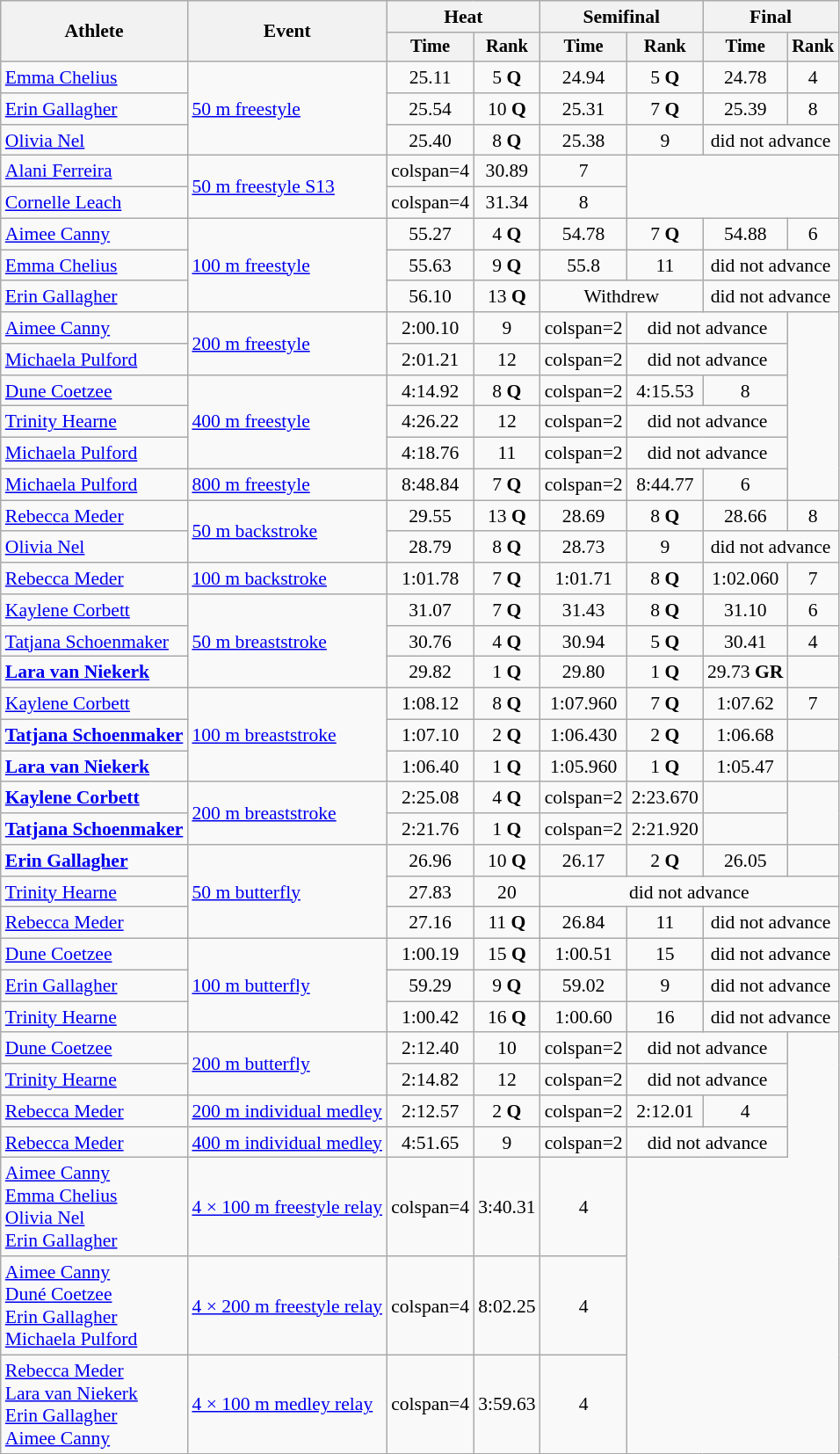<table class=wikitable style=font-size:90%>
<tr>
<th rowspan=2>Athlete</th>
<th rowspan=2>Event</th>
<th colspan=2>Heat</th>
<th colspan=2>Semifinal</th>
<th colspan=2>Final</th>
</tr>
<tr style=font-size:95%>
<th>Time</th>
<th>Rank</th>
<th>Time</th>
<th>Rank</th>
<th>Time</th>
<th>Rank</th>
</tr>
<tr align=center>
<td align=left><a href='#'>Emma Chelius</a></td>
<td align=left rowspan="3"><a href='#'>50 m freestyle</a></td>
<td>25.11</td>
<td>5 <strong>Q</strong></td>
<td>24.94</td>
<td>5 <strong>Q</strong></td>
<td>24.78</td>
<td>4</td>
</tr>
<tr align=center>
<td align=left><a href='#'>Erin Gallagher</a></td>
<td>25.54</td>
<td>10 <strong>Q</strong></td>
<td>25.31</td>
<td>7 <strong>Q</strong></td>
<td>25.39</td>
<td>8</td>
</tr>
<tr align=center>
<td align=left><a href='#'>Olivia Nel</a></td>
<td>25.40</td>
<td>8 <strong>Q</strong></td>
<td>25.38</td>
<td>9</td>
<td colspan=2>did not advance</td>
</tr>
<tr align=center>
<td align=left><a href='#'>Alani Ferreira</a></td>
<td align=left rowspan="2"><a href='#'>50 m freestyle S13</a></td>
<td>colspan=4 </td>
<td>30.89</td>
<td>7</td>
</tr>
<tr align=center>
<td align=left><a href='#'>Cornelle Leach</a></td>
<td>colspan=4 </td>
<td>31.34</td>
<td>8</td>
</tr>
<tr align=center>
<td align=left><a href='#'>Aimee Canny</a></td>
<td align=left rowspan="3"><a href='#'>100 m freestyle</a></td>
<td>55.27</td>
<td>4 <strong>Q</strong></td>
<td>54.78</td>
<td>7 <strong>Q</strong></td>
<td>54.88</td>
<td>6</td>
</tr>
<tr align=center>
<td align=left><a href='#'>Emma Chelius</a></td>
<td>55.63</td>
<td>9 <strong>Q</strong></td>
<td>55.8</td>
<td>11</td>
<td colspan=2>did not advance</td>
</tr>
<tr align=center>
<td align=left><a href='#'>Erin Gallagher</a></td>
<td>56.10</td>
<td>13 <strong>Q</strong></td>
<td colspan=2>Withdrew</td>
<td colspan=2>did not advance</td>
</tr>
<tr align=center>
<td align=left><a href='#'>Aimee Canny</a></td>
<td align=left rowspan="2"><a href='#'>200 m freestyle</a></td>
<td>2:00.10</td>
<td>9</td>
<td>colspan=2 </td>
<td colspan=2>did not advance</td>
</tr>
<tr align=center>
<td align=left><a href='#'>Michaela Pulford</a></td>
<td>2:01.21</td>
<td>12</td>
<td>colspan=2 </td>
<td colspan=2>did not advance</td>
</tr>
<tr align=center>
<td align=left><a href='#'>Dune Coetzee</a></td>
<td align=left rowspan="3"><a href='#'>400 m freestyle</a></td>
<td>4:14.92</td>
<td>8 <strong>Q</strong></td>
<td>colspan=2 </td>
<td>4:15.53</td>
<td>8</td>
</tr>
<tr align=center>
<td align=left><a href='#'>Trinity Hearne</a></td>
<td>4:26.22</td>
<td>12</td>
<td>colspan=2 </td>
<td colspan=2>did not advance</td>
</tr>
<tr align=center>
<td align=left><a href='#'>Michaela Pulford</a></td>
<td>4:18.76</td>
<td>11</td>
<td>colspan=2 </td>
<td colspan=2>did not advance</td>
</tr>
<tr align=center>
<td align=left><a href='#'>Michaela Pulford</a></td>
<td align=left rowspan="1"><a href='#'>800 m freestyle</a></td>
<td>8:48.84</td>
<td>7 <strong>Q</strong></td>
<td>colspan=2 </td>
<td>8:44.77</td>
<td>6</td>
</tr>
<tr align=center>
<td align=left><a href='#'>Rebecca Meder</a></td>
<td align=left rowspan="2"><a href='#'>50 m backstroke</a></td>
<td>29.55</td>
<td>13 <strong>Q</strong></td>
<td>28.69</td>
<td>8 <strong>Q</strong></td>
<td>28.66</td>
<td>8</td>
</tr>
<tr align=center>
<td align=left><a href='#'>Olivia Nel</a></td>
<td>28.79</td>
<td>8 <strong>Q</strong></td>
<td>28.73</td>
<td>9</td>
<td colspan=2>did not advance</td>
</tr>
<tr align=center>
<td align=left><a href='#'>Rebecca Meder</a></td>
<td align=left rowspan="1"><a href='#'>100 m backstroke</a></td>
<td>1:01.78</td>
<td>7 <strong>Q</strong></td>
<td>1:01.71</td>
<td>8 <strong>Q</strong></td>
<td>1:02.060</td>
<td>7</td>
</tr>
<tr align=center>
<td align=left><a href='#'>Kaylene Corbett</a></td>
<td align=left rowspan="3"><a href='#'>50 m breaststroke</a></td>
<td>31.07</td>
<td>7 <strong>Q</strong></td>
<td>31.43</td>
<td>8 <strong>Q</strong></td>
<td>31.10</td>
<td>6</td>
</tr>
<tr align=center>
<td align=left><a href='#'>Tatjana Schoenmaker</a></td>
<td>30.76</td>
<td>4 <strong>Q</strong></td>
<td>30.94</td>
<td>5 <strong>Q</strong></td>
<td>30.41</td>
<td>4</td>
</tr>
<tr align=center>
<td align=left><strong><a href='#'>Lara van Niekerk</a></strong></td>
<td>29.82</td>
<td>1 <strong>Q</strong></td>
<td>29.80</td>
<td>1 <strong>Q</strong></td>
<td>29.73 <strong>GR</strong></td>
<td></td>
</tr>
<tr align=center>
<td align=left><a href='#'>Kaylene Corbett</a></td>
<td align=left rowspan="3"><a href='#'>100 m breaststroke</a></td>
<td>1:08.12</td>
<td>8 <strong>Q</strong></td>
<td>1:07.960</td>
<td>7 <strong>Q</strong></td>
<td>1:07.62</td>
<td>7</td>
</tr>
<tr align=center>
<td align=left><strong><a href='#'>Tatjana Schoenmaker</a></strong></td>
<td>1:07.10</td>
<td>2 <strong>Q</strong></td>
<td>1:06.430</td>
<td>2 <strong>Q</strong></td>
<td>1:06.68</td>
<td></td>
</tr>
<tr align=center>
<td align=left><strong><a href='#'>Lara van Niekerk</a></strong></td>
<td>1:06.40</td>
<td>1 <strong>Q</strong></td>
<td>1:05.960</td>
<td>1 <strong>Q</strong></td>
<td>1:05.47</td>
<td></td>
</tr>
<tr align=center>
<td align=left><strong><a href='#'>Kaylene Corbett</a></strong></td>
<td align=left rowspan="2"><a href='#'>200 m breaststroke</a></td>
<td>2:25.08</td>
<td>4 <strong>Q</strong></td>
<td>colspan=2 </td>
<td>2:23.670</td>
<td></td>
</tr>
<tr align=center>
<td align=left><strong><a href='#'>Tatjana Schoenmaker</a></strong></td>
<td>2:21.76</td>
<td>1 <strong>Q</strong></td>
<td>colspan=2 </td>
<td>2:21.920</td>
<td></td>
</tr>
<tr align=center>
<td align=left><strong><a href='#'>Erin Gallagher</a></strong></td>
<td align=left rowspan="3"><a href='#'>50 m butterfly</a></td>
<td>26.96</td>
<td>10 <strong>Q</strong></td>
<td>26.17</td>
<td>2 <strong>Q</strong></td>
<td>26.05</td>
<td></td>
</tr>
<tr align=center>
<td align=left><a href='#'>Trinity Hearne</a></td>
<td>27.83</td>
<td>20</td>
<td colspan=4>did not advance</td>
</tr>
<tr align=center>
<td align=left><a href='#'>Rebecca Meder</a></td>
<td>27.16</td>
<td>11 <strong>Q</strong></td>
<td>26.84</td>
<td>11</td>
<td colspan=2>did not advance</td>
</tr>
<tr align=center>
<td align=left><a href='#'>Dune Coetzee</a></td>
<td align=left rowspan="3"><a href='#'>100 m butterfly</a></td>
<td>1:00.19</td>
<td>15 <strong>Q</strong></td>
<td>1:00.51</td>
<td>15</td>
<td colspan=2>did not advance</td>
</tr>
<tr align=center>
<td align=left><a href='#'>Erin Gallagher</a></td>
<td>59.29</td>
<td>9 <strong>Q</strong></td>
<td>59.02</td>
<td>9</td>
<td colspan=2>did not advance</td>
</tr>
<tr align=center>
<td align=left><a href='#'>Trinity Hearne</a></td>
<td>1:00.42</td>
<td>16 <strong>Q</strong></td>
<td>1:00.60</td>
<td>16</td>
<td colspan=2>did not advance</td>
</tr>
<tr align=center>
<td align=left><a href='#'>Dune Coetzee</a></td>
<td align=left rowspan="2"><a href='#'>200 m butterfly</a></td>
<td>2:12.40</td>
<td>10</td>
<td>colspan=2 </td>
<td colspan=2>did not advance</td>
</tr>
<tr align=center>
<td align=left><a href='#'>Trinity Hearne</a></td>
<td>2:14.82</td>
<td>12</td>
<td>colspan=2 </td>
<td colspan=2>did not advance</td>
</tr>
<tr align=center>
<td align=left><a href='#'>Rebecca Meder</a></td>
<td align=left rowspan="1"><a href='#'>200 m individual medley</a></td>
<td>2:12.57</td>
<td>2 <strong>Q</strong></td>
<td>colspan=2 </td>
<td>2:12.01</td>
<td>4</td>
</tr>
<tr align=center>
<td align=left><a href='#'>Rebecca Meder</a></td>
<td align=left rowspan="1"><a href='#'>400 m individual medley</a></td>
<td>4:51.65</td>
<td>9</td>
<td>colspan=2 </td>
<td colspan=2>did not advance</td>
</tr>
<tr align=center>
<td align=left><a href='#'>Aimee Canny</a><br><a href='#'>Emma Chelius</a><br><a href='#'>Olivia Nel</a><br><a href='#'>Erin Gallagher</a></td>
<td align=left><a href='#'>4 × 100 m freestyle relay</a></td>
<td>colspan=4 </td>
<td>3:40.31</td>
<td>4</td>
</tr>
<tr align=center>
<td align=left><a href='#'>Aimee Canny</a><br><a href='#'>Duné Coetzee</a><br><a href='#'>Erin Gallagher</a><br><a href='#'>Michaela Pulford</a></td>
<td align=left><a href='#'>4 × 200 m freestyle relay</a></td>
<td>colspan=4 </td>
<td>8:02.25</td>
<td>4</td>
</tr>
<tr align=center>
<td align=left><a href='#'>Rebecca Meder</a><br><a href='#'>Lara van Niekerk</a><br><a href='#'>Erin Gallagher</a><br><a href='#'>Aimee Canny</a></td>
<td align=left><a href='#'>4 × 100 m medley relay</a></td>
<td>colspan=4 </td>
<td>3:59.63</td>
<td>4</td>
</tr>
</table>
